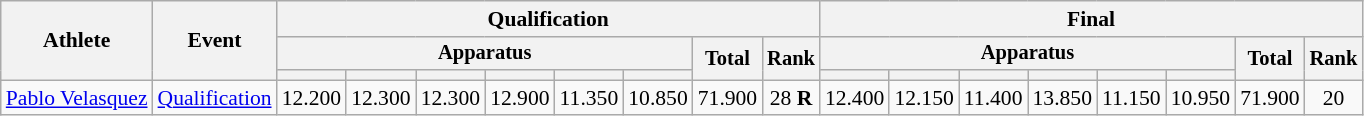<table class="wikitable" style="font-size:90%">
<tr>
<th rowspan=3>Athlete</th>
<th rowspan=3>Event</th>
<th colspan =8>Qualification</th>
<th colspan =8>Final</th>
</tr>
<tr style="font-size:95%">
<th colspan=6>Apparatus</th>
<th rowspan=2>Total</th>
<th rowspan=2>Rank</th>
<th colspan=6>Apparatus</th>
<th rowspan=2>Total</th>
<th rowspan=2>Rank</th>
</tr>
<tr style="font-size:95%">
<th></th>
<th></th>
<th></th>
<th></th>
<th></th>
<th></th>
<th></th>
<th></th>
<th></th>
<th></th>
<th></th>
<th></th>
</tr>
<tr align=center>
<td align=left><a href='#'>Pablo Velasquez</a></td>
<td style="text-align:left;"><a href='#'>Qualification</a></td>
<td>12.200</td>
<td>12.300</td>
<td>12.300</td>
<td>12.900</td>
<td>11.350</td>
<td>10.850</td>
<td>71.900</td>
<td>28 <strong>R</strong></td>
<td>12.400</td>
<td>12.150</td>
<td>11.400</td>
<td>13.850</td>
<td>11.150</td>
<td>10.950</td>
<td>71.900</td>
<td>20</td>
</tr>
</table>
